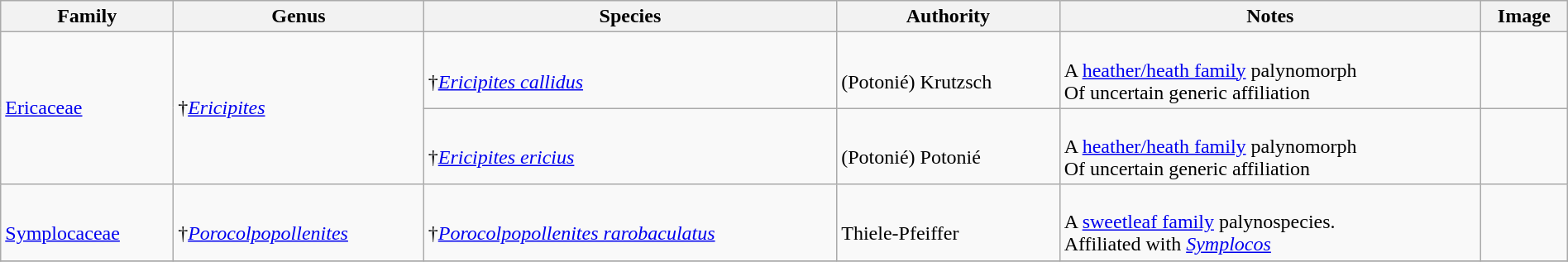<table class="wikitable" align="center" width="100%">
<tr>
<th>Family</th>
<th>Genus</th>
<th>Species</th>
<th>Authority</th>
<th>Notes</th>
<th>Image</th>
</tr>
<tr>
<td rowspan=2><a href='#'>Ericaceae</a></td>
<td rowspan=2>†<em><a href='#'>Ericipites</a></em></td>
<td><br>†<em><a href='#'>Ericipites callidus</a></em></td>
<td><br>(Potonié) Krutzsch</td>
<td><br>A <a href='#'>heather/heath family</a> palynomorph<br>Of uncertain generic affiliation</td>
<td></td>
</tr>
<tr>
<td><br>†<em><a href='#'>Ericipites ericius</a></em></td>
<td><br>(Potonié) Potonié</td>
<td><br>A <a href='#'>heather/heath family</a> palynomorph<br>Of uncertain generic affiliation</td>
<td></td>
</tr>
<tr>
<td><br><a href='#'>Symplocaceae</a></td>
<td><br>†<em><a href='#'>Porocolpopollenites</a></em></td>
<td><br>†<em><a href='#'>Porocolpopollenites rarobaculatus</a></em></td>
<td><br>Thiele-Pfeiffer</td>
<td><br>A <a href='#'>sweetleaf family</a> palynospecies.<br>Affiliated with <em><a href='#'>Symplocos</a></em></td>
<td></td>
</tr>
<tr>
</tr>
</table>
